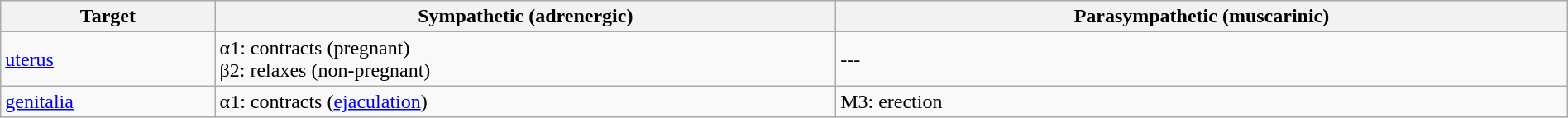<table class="wikitable" width=100%>
<tr>
<th>Target</th>
<th>Sympathetic  (adrenergic)</th>
<th>Parasympathetic (muscarinic)</th>
</tr>
<tr>
<td><a href='#'>uterus</a></td>
<td>α1: contracts (pregnant) <br> β2: relaxes (non-pregnant)</td>
<td>---</td>
</tr>
<tr>
<td><a href='#'>genitalia</a></td>
<td>α1: contracts (<a href='#'>ejaculation</a>)</td>
<td>M3: erection</td>
</tr>
</table>
